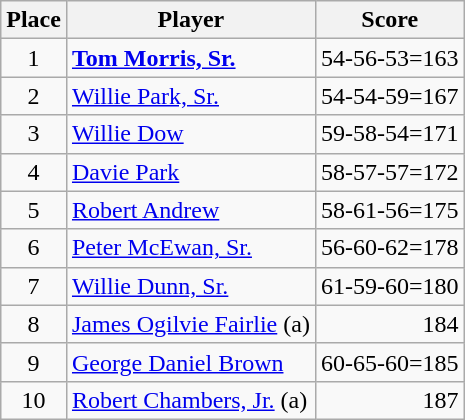<table class=wikitable>
<tr>
<th>Place</th>
<th>Player</th>
<th>Score</th>
</tr>
<tr>
<td align=center>1</td>
<td> <strong><a href='#'>Tom Morris, Sr.</a></strong></td>
<td>54-56-53=163</td>
</tr>
<tr>
<td align=center>2</td>
<td> <a href='#'>Willie Park, Sr.</a></td>
<td>54-54-59=167</td>
</tr>
<tr>
<td align=center>3</td>
<td> <a href='#'>Willie Dow</a></td>
<td>59-58-54=171</td>
</tr>
<tr>
<td align=center>4</td>
<td> <a href='#'>Davie Park</a></td>
<td>58-57-57=172</td>
</tr>
<tr>
<td align=center>5</td>
<td> <a href='#'>Robert Andrew</a></td>
<td>58-61-56=175</td>
</tr>
<tr>
<td align=center>6</td>
<td> <a href='#'>Peter McEwan, Sr.</a></td>
<td>56-60-62=178</td>
</tr>
<tr>
<td align=center>7</td>
<td> <a href='#'>Willie Dunn, Sr.</a></td>
<td>61-59-60=180</td>
</tr>
<tr>
<td align=center>8</td>
<td> <a href='#'>James Ogilvie Fairlie</a> (a)</td>
<td align=right>184</td>
</tr>
<tr>
<td align=center>9</td>
<td> <a href='#'>George Daniel Brown</a></td>
<td>60-65-60=185</td>
</tr>
<tr>
<td align=center>10</td>
<td> <a href='#'>Robert Chambers, Jr.</a> (a)</td>
<td align=right>187</td>
</tr>
</table>
